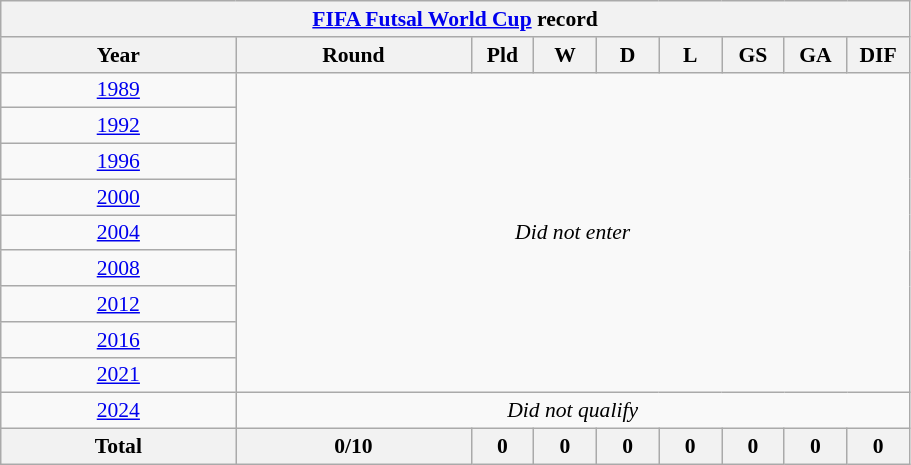<table class="wikitable" style="text-align: center;font-size:90%;">
<tr>
<th colspan=9><a href='#'>FIFA Futsal World Cup</a> record</th>
</tr>
<tr>
<th width=150>Year</th>
<th width=150>Round</th>
<th width=35>Pld</th>
<th width=35>W</th>
<th width=35>D</th>
<th width=35>L</th>
<th width=35>GS</th>
<th width=35>GA</th>
<th width=35>DIF</th>
</tr>
<tr>
<td> <a href='#'>1989</a></td>
<td colspan=8 rowspan=9><em>Did not enter</em></td>
</tr>
<tr>
<td> <a href='#'>1992</a></td>
</tr>
<tr>
<td> <a href='#'>1996</a></td>
</tr>
<tr>
<td> <a href='#'>2000</a></td>
</tr>
<tr>
<td> <a href='#'>2004</a></td>
</tr>
<tr>
<td> <a href='#'>2008</a></td>
</tr>
<tr>
<td> <a href='#'>2012</a></td>
</tr>
<tr>
<td> <a href='#'>2016</a></td>
</tr>
<tr>
<td> <a href='#'>2021</a></td>
</tr>
<tr>
<td> <a href='#'>2024</a></td>
<td colspan=8><em>Did not qualify</em></td>
</tr>
<tr>
<th><strong>Total</strong></th>
<th>0/10</th>
<th>0</th>
<th>0</th>
<th>0</th>
<th>0</th>
<th>0</th>
<th>0</th>
<th>0</th>
</tr>
</table>
